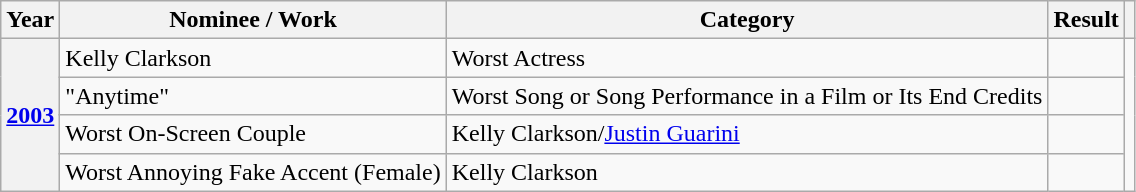<table class="wikitable plainrowheaders">
<tr>
<th>Year</th>
<th>Nominee / Work</th>
<th>Category</th>
<th>Result</th>
<th></th>
</tr>
<tr>
<th scope="row" rowspan="4"><a href='#'>2003</a></th>
<td>Kelly Clarkson</td>
<td>Worst Actress</td>
<td></td>
<td align="center" rowspan="4"></td>
</tr>
<tr>
<td>"Anytime"</td>
<td>Worst Song or Song Performance in a Film or Its End Credits</td>
<td></td>
</tr>
<tr>
<td>Worst On-Screen Couple</td>
<td>Kelly Clarkson/<a href='#'>Justin Guarini</a></td>
<td></td>
</tr>
<tr>
<td>Worst Annoying Fake Accent (Female)</td>
<td>Kelly Clarkson</td>
<td></td>
</tr>
</table>
